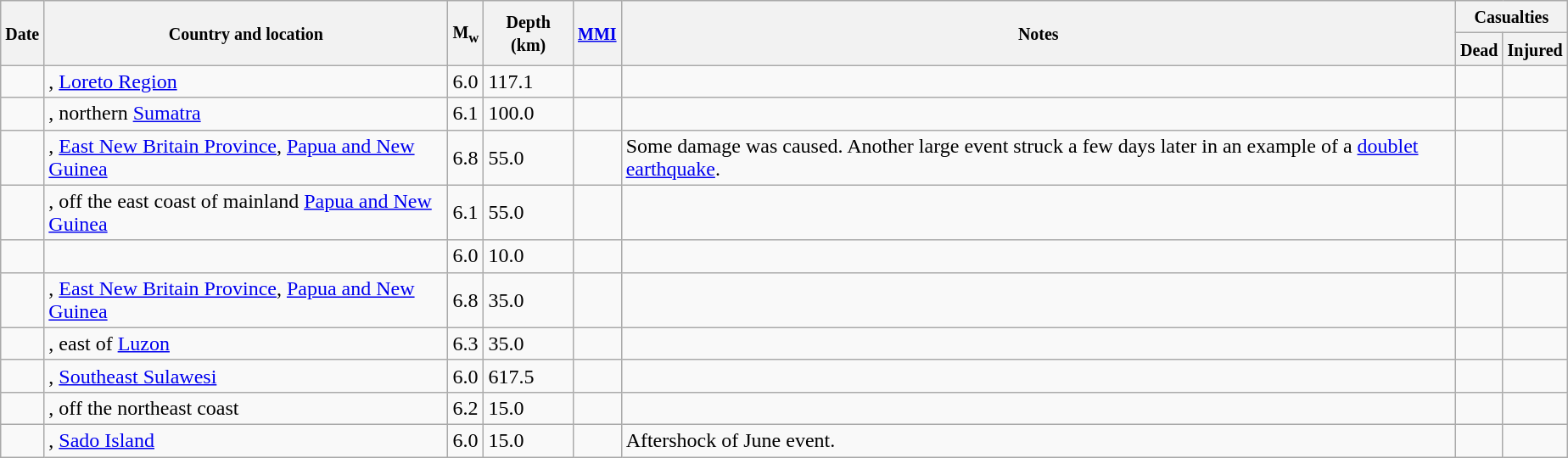<table class="wikitable sortable sort-under" style="border:1px black; margin-left:1em;">
<tr>
<th rowspan="2"><small>Date</small></th>
<th rowspan="2" style="width: 310px"><small>Country and location</small></th>
<th rowspan="2"><small>M<sub>w</sub></small></th>
<th rowspan="2"><small>Depth (km)</small></th>
<th rowspan="2"><small><a href='#'>MMI</a></small></th>
<th rowspan="2" class="unsortable"><small>Notes</small></th>
<th colspan="2"><small>Casualties</small></th>
</tr>
<tr>
<th><small>Dead</small></th>
<th><small>Injured</small></th>
</tr>
<tr>
<td></td>
<td>, <a href='#'>Loreto Region</a></td>
<td>6.0</td>
<td>117.1</td>
<td></td>
<td></td>
<td></td>
<td></td>
</tr>
<tr>
<td></td>
<td>, northern <a href='#'>Sumatra</a></td>
<td>6.1</td>
<td>100.0</td>
<td></td>
<td></td>
<td></td>
<td></td>
</tr>
<tr>
<td></td>
<td>, <a href='#'>East New Britain Province</a>, <a href='#'>Papua and New Guinea</a></td>
<td>6.8</td>
<td>55.0</td>
<td></td>
<td>Some damage was caused. Another large event struck a few days later in an example of a <a href='#'>doublet earthquake</a>.</td>
<td></td>
<td></td>
</tr>
<tr>
<td></td>
<td>, off the east coast of mainland <a href='#'>Papua and New Guinea</a></td>
<td>6.1</td>
<td>55.0</td>
<td></td>
<td></td>
<td></td>
<td></td>
</tr>
<tr>
<td></td>
<td></td>
<td>6.0</td>
<td>10.0</td>
<td></td>
<td></td>
<td></td>
<td></td>
</tr>
<tr>
<td></td>
<td>, <a href='#'>East New Britain Province</a>, <a href='#'>Papua and New Guinea</a></td>
<td>6.8</td>
<td>35.0</td>
<td></td>
<td></td>
<td></td>
<td></td>
</tr>
<tr>
<td></td>
<td>, east of <a href='#'>Luzon</a></td>
<td>6.3</td>
<td>35.0</td>
<td></td>
<td></td>
<td></td>
<td></td>
</tr>
<tr>
<td></td>
<td>, <a href='#'>Southeast Sulawesi</a></td>
<td>6.0</td>
<td>617.5</td>
<td></td>
<td></td>
<td></td>
<td></td>
</tr>
<tr>
<td></td>
<td>, off the northeast coast</td>
<td>6.2</td>
<td>15.0</td>
<td></td>
<td></td>
<td></td>
<td></td>
</tr>
<tr>
<td></td>
<td>, <a href='#'>Sado Island</a></td>
<td>6.0</td>
<td>15.0</td>
<td></td>
<td>Aftershock of June event.</td>
<td></td>
<td></td>
</tr>
</table>
